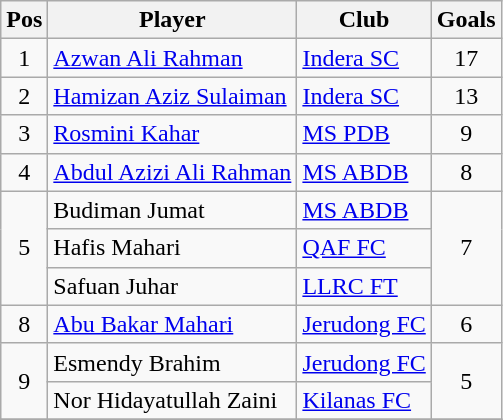<table class="wikitable">
<tr>
<th>Pos</th>
<th>Player</th>
<th>Club</th>
<th>Goals</th>
</tr>
<tr>
<td align=center>1</td>
<td> <a href='#'>Azwan Ali Rahman</a></td>
<td><a href='#'>Indera SC</a></td>
<td align=center>17</td>
</tr>
<tr>
<td align=center>2</td>
<td> <a href='#'>Hamizan Aziz Sulaiman</a></td>
<td><a href='#'>Indera SC</a></td>
<td align=center>13</td>
</tr>
<tr>
<td align=center>3</td>
<td> <a href='#'>Rosmini Kahar</a></td>
<td><a href='#'>MS PDB</a></td>
<td align=center>9</td>
</tr>
<tr>
<td align=center>4</td>
<td> <a href='#'>Abdul Azizi Ali Rahman</a></td>
<td><a href='#'>MS ABDB</a></td>
<td align=center>8</td>
</tr>
<tr>
<td align=center rowspan=3>5</td>
<td> Budiman Jumat</td>
<td><a href='#'>MS ABDB</a></td>
<td align=center rowspan=3>7</td>
</tr>
<tr>
<td> Hafis Mahari</td>
<td><a href='#'>QAF FC</a></td>
</tr>
<tr>
<td> Safuan Juhar</td>
<td><a href='#'>LLRC FT</a></td>
</tr>
<tr>
<td align=center>8</td>
<td> <a href='#'>Abu Bakar Mahari</a></td>
<td><a href='#'>Jerudong FC</a></td>
<td align=center>6</td>
</tr>
<tr>
<td align=center rowspan=2>9</td>
<td> Esmendy Brahim</td>
<td><a href='#'>Jerudong FC</a></td>
<td align=center rowspan=2>5</td>
</tr>
<tr>
<td> Nor Hidayatullah Zaini</td>
<td><a href='#'>Kilanas FC</a></td>
</tr>
<tr>
</tr>
</table>
